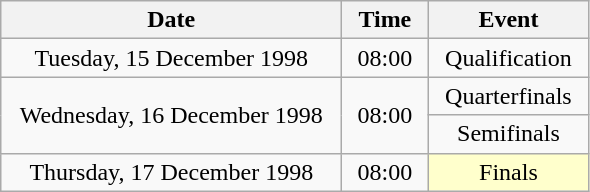<table class = "wikitable" style="text-align:center;">
<tr>
<th width=220>Date</th>
<th width=50>Time</th>
<th width=100>Event</th>
</tr>
<tr>
<td>Tuesday, 15 December 1998</td>
<td>08:00</td>
<td>Qualification</td>
</tr>
<tr>
<td rowspan=2>Wednesday, 16 December 1998</td>
<td rowspan=2>08:00</td>
<td>Quarterfinals</td>
</tr>
<tr>
<td>Semifinals</td>
</tr>
<tr>
<td>Thursday, 17 December 1998</td>
<td>08:00</td>
<td bgcolor=ffffcc>Finals</td>
</tr>
</table>
